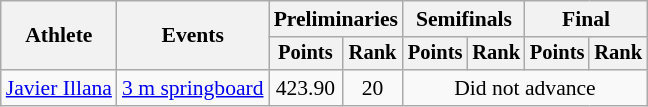<table class=wikitable style="font-size:90%">
<tr>
<th rowspan="2">Athlete</th>
<th rowspan="2">Events</th>
<th colspan="2">Preliminaries</th>
<th colspan="2">Semifinals</th>
<th colspan="2">Final</th>
</tr>
<tr style="font-size:95%">
<th>Points</th>
<th>Rank</th>
<th>Points</th>
<th>Rank</th>
<th>Points</th>
<th>Rank</th>
</tr>
<tr align=center>
<td align=left><a href='#'>Javier Illana</a></td>
<td align=left><a href='#'>3 m springboard</a></td>
<td>423.90</td>
<td>20</td>
<td colspan=4>Did not advance</td>
</tr>
</table>
